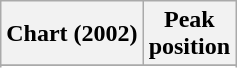<table class="wikitable plainrowheaders sortable" style="text-align:center;">
<tr>
<th scope="col">Chart (2002)</th>
<th scope="col">Peak<br>position</th>
</tr>
<tr>
</tr>
<tr>
</tr>
<tr>
</tr>
<tr>
</tr>
</table>
